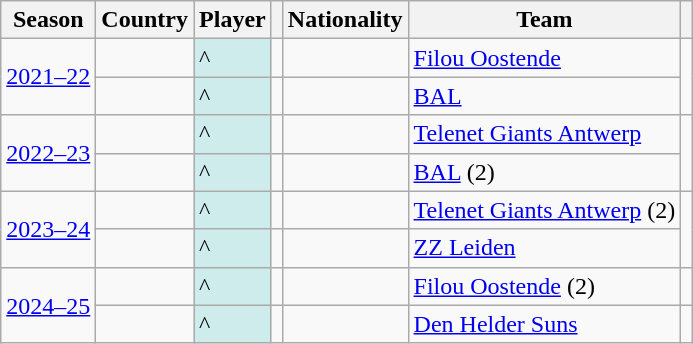<table class="wikitable plainrowheaders sortable" summary="Year (sortable), Player (sortable), Position (sortable), Nationality (sortable) and Team (sortable)">
<tr>
<th scope="col">Season</th>
<th scope="col">Country</th>
<th scope="col">Player</th>
<th scope="col"></th>
<th scope="col">Nationality</th>
<th scope="col">Team</th>
<th scope="col"></th>
</tr>
<tr>
<td rowspan="2" align=center><a href='#'>2021–22</a></td>
<td></td>
<td style="background:#CFECEC;">^</td>
<td align=center></td>
<td></td>
<td> <a href='#'>Filou Oostende</a></td>
<td rowspan="2" align=center></td>
</tr>
<tr>
<td></td>
<td style="background:#CFECEC;">^</td>
<td align=center></td>
<td></td>
<td> <a href='#'>BAL</a></td>
</tr>
<tr>
<td rowspan="2" align=center><a href='#'>2022–23</a></td>
<td></td>
<td style="background:#CFECEC;">^</td>
<td align=center></td>
<td></td>
<td> <a href='#'>Telenet Giants Antwerp</a></td>
<td rowspan="2" align=center></td>
</tr>
<tr>
<td></td>
<td style="background:#CFECEC;">^</td>
<td align=center></td>
<td></td>
<td> <a href='#'>BAL</a> (2)</td>
</tr>
<tr>
<td rowspan="2" align=center><a href='#'>2023–24</a></td>
<td></td>
<td style="background:#CFECEC;">^</td>
<td align=center></td>
<td></td>
<td> <a href='#'>Telenet Giants Antwerp</a> (2)</td>
<td rowspan="2" align=center></td>
</tr>
<tr>
<td></td>
<td style="background:#CFECEC;">^</td>
<td align=center></td>
<td></td>
<td> <a href='#'>ZZ Leiden</a></td>
</tr>
<tr>
<td rowspan="2" align=center><a href='#'>2024–25</a></td>
<td></td>
<td style="background:#CFECEC;">^</td>
<td align=center></td>
<td></td>
<td> <a href='#'>Filou Oostende</a> (2)</td>
<td align=center></td>
</tr>
<tr>
<td></td>
<td style="background:#CFECEC;">^</td>
<td align=center></td>
<td></td>
<td> <a href='#'>Den Helder Suns</a></td>
<td align=center></td>
</tr>
</table>
